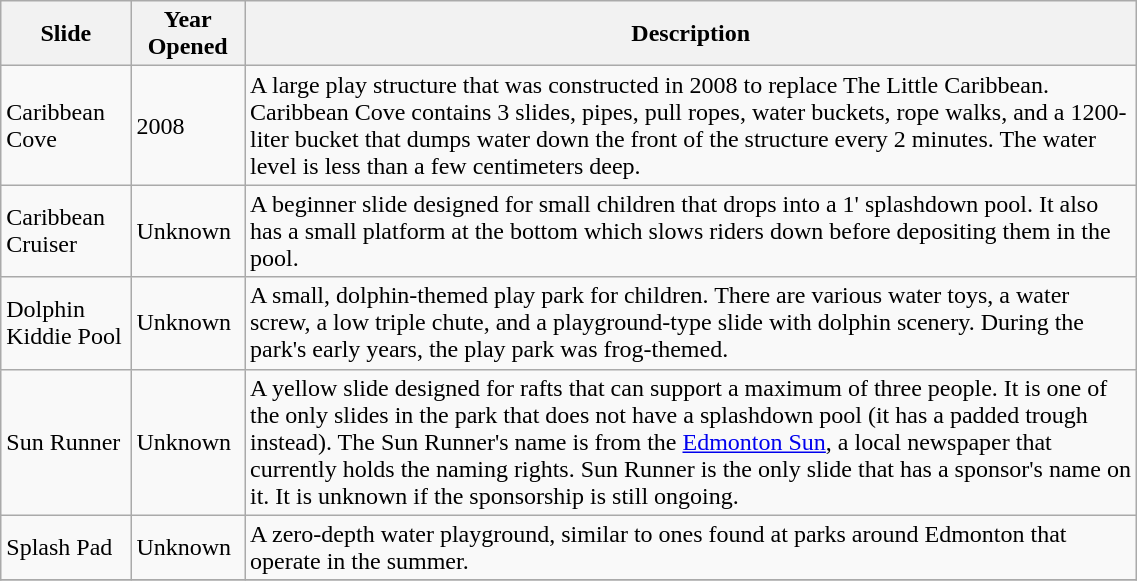<table class="wikitable" style="width:60%;">
<tr>
<th>Slide</th>
<th>Year Opened</th>
<th>Description</th>
</tr>
<tr>
<td>Caribbean Cove</td>
<td>2008</td>
<td>A large play structure that was constructed in 2008 to replace The Little Caribbean. Caribbean Cove contains 3 slides, pipes, pull ropes, water buckets, rope walks, and a 1200-liter bucket that dumps water down the front of the structure every 2 minutes. The water level is less than a few centimeters deep.</td>
</tr>
<tr>
<td>Caribbean Cruiser</td>
<td>Unknown</td>
<td>A beginner slide designed for small children that drops into a 1' splashdown pool. It also has a small platform at the bottom which slows riders down before depositing them in the pool.</td>
</tr>
<tr>
<td>Dolphin Kiddie Pool</td>
<td>Unknown</td>
<td>A small, dolphin-themed play park for children. There are various water toys, a water screw, a low triple chute, and a playground-type slide with dolphin scenery. During the park's early years, the play park was frog-themed.</td>
</tr>
<tr>
<td>Sun Runner</td>
<td>Unknown</td>
<td>A yellow slide designed for rafts that can support a maximum of three people. It is one of the only slides in the park that does not have a splashdown pool (it has a padded trough instead). The Sun Runner's name is from the <a href='#'>Edmonton Sun</a>, a local newspaper that currently holds the naming rights. Sun Runner is the only slide that has a sponsor's name on it. It is unknown if the sponsorship is still ongoing.</td>
</tr>
<tr>
<td>Splash Pad</td>
<td>Unknown</td>
<td>A zero-depth water playground, similar to ones found at parks around Edmonton that operate in the summer.</td>
</tr>
<tr>
</tr>
</table>
